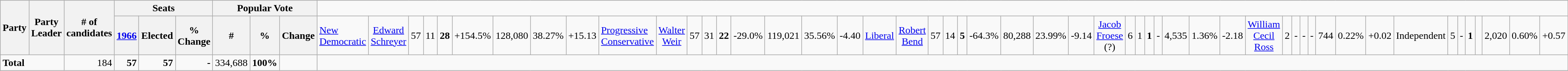<table class="wikitable">
<tr>
<th rowspan=2 colspan=2>Party</th>
<th rowspan=2>Party Leader</th>
<th rowspan=2># of<br>candidates</th>
<th colspan=3>Seats</th>
<th colspan=3>Popular Vote</th>
</tr>
<tr>
<th><a href='#'>1966</a></th>
<th>Elected</th>
<th>% Change</th>
<th>#</th>
<th>%</th>
<th>Change<br></th>
<td><a href='#'>New Democratic</a></td>
<td align="center"><a href='#'>Edward Schreyer</a></td>
<td align="right">57</td>
<td align="right">11</td>
<td align="right"><strong>28</strong></td>
<td align="right">+154.5%</td>
<td align="right">128,080</td>
<td align="right">38.27%</td>
<td align="right">+15.13<br></td>
<td><a href='#'>Progressive Conservative</a></td>
<td align="center"><a href='#'>Walter Weir</a></td>
<td align="right">57</td>
<td align="right">31</td>
<td align="right"><strong>22</strong></td>
<td align="right">-29.0%</td>
<td align="right">119,021</td>
<td align="right">35.56%</td>
<td align="right">-4.40<br></td>
<td><a href='#'>Liberal</a></td>
<td align="center"><a href='#'>Robert Bend</a></td>
<td align="right">57</td>
<td align="right">14</td>
<td align="right"><strong>5</strong></td>
<td align="right">-64.3%</td>
<td align="right">80,288</td>
<td align="right">23.99%</td>
<td align="right">-9.14<br></td>
<td align="center"><a href='#'>Jacob Froese</a> (?)</td>
<td align="right">6</td>
<td align="right">1</td>
<td align="right"><strong>1</strong></td>
<td align="right">-</td>
<td align="right">4,535</td>
<td align="right">1.36%</td>
<td align="right">-2.18<br></td>
<td align="center"><a href='#'>William Cecil Ross</a></td>
<td align="right">2</td>
<td align="right">-</td>
<td align="right">-</td>
<td align="right">-</td>
<td align="right">744</td>
<td align="right">0.22%</td>
<td align="right">+0.02<br></td>
<td colspan=2>Independent</td>
<td align="right">5</td>
<td align="right">-</td>
<td align="right"><strong>1</strong></td>
<td align="right"> </td>
<td align="right">2,020</td>
<td align="right">0.60%</td>
<td align="right">+0.57</td>
</tr>
<tr>
<td colspan=3><strong>Total</strong></td>
<td align="right">184</td>
<td align="right"><strong>57</strong></td>
<td align="right"><strong>57</strong></td>
<td align="right"><strong>-</strong></td>
<td align="right">334,688</td>
<td align="right"><strong>100%</strong></td>
<td align="right"> </td>
</tr>
</table>
